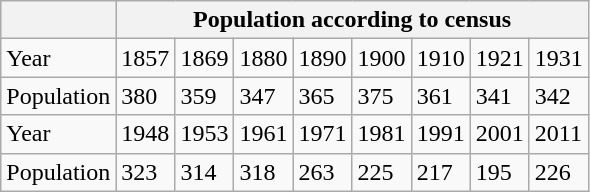<table class="wikitable">
<tr>
<th></th>
<th colspan="8">Population according to census</th>
</tr>
<tr>
<td>Year</td>
<td>1857</td>
<td>1869</td>
<td>1880</td>
<td>1890</td>
<td>1900</td>
<td>1910</td>
<td>1921</td>
<td>1931</td>
</tr>
<tr>
<td>Population</td>
<td>380</td>
<td>359</td>
<td>347</td>
<td>365</td>
<td>375</td>
<td>361</td>
<td>341</td>
<td>342</td>
</tr>
<tr>
<td>Year</td>
<td>1948</td>
<td>1953</td>
<td>1961</td>
<td>1971</td>
<td>1981</td>
<td>1991</td>
<td>2001</td>
<td>2011</td>
</tr>
<tr>
<td>Population</td>
<td>323</td>
<td>314</td>
<td>318</td>
<td>263</td>
<td>225</td>
<td>217</td>
<td>195</td>
<td>226</td>
</tr>
</table>
